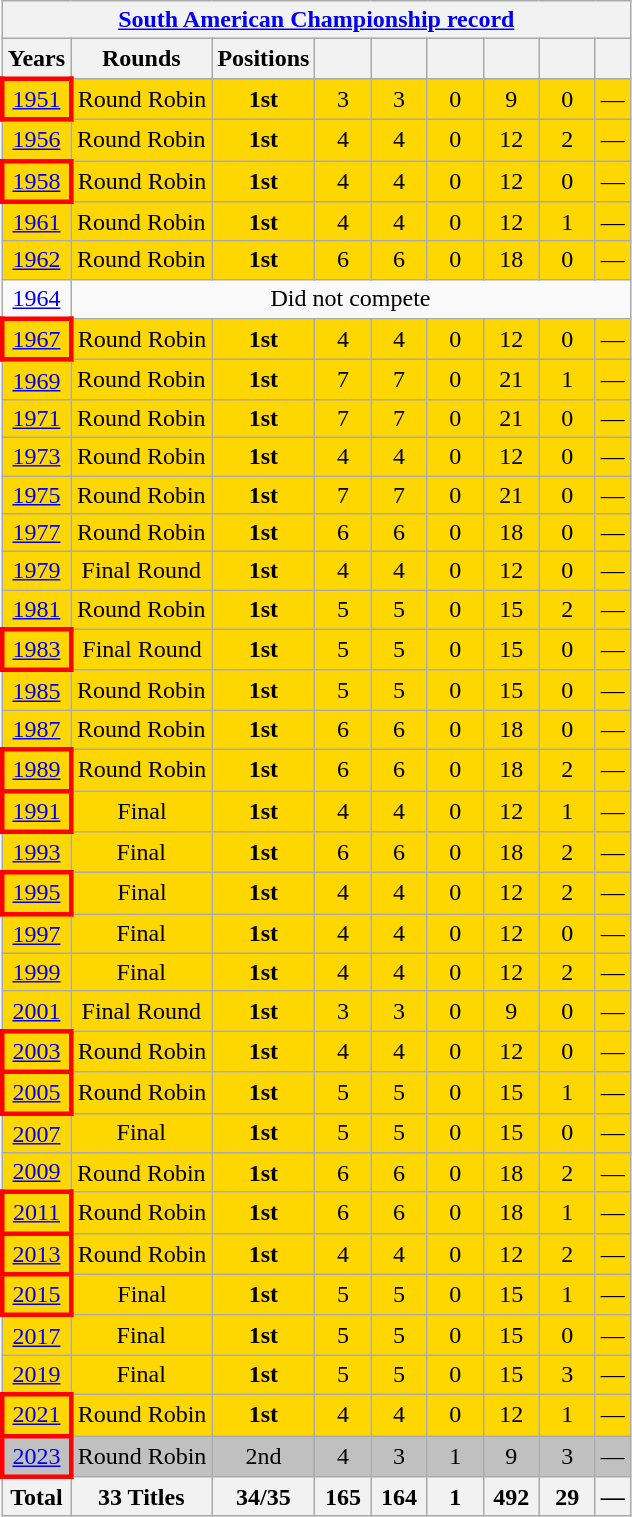<table class="wikitable sortable" style="text-align: center;">
<tr>
<th colspan=9><a href='#'>South American Championship record</a></th>
</tr>
<tr>
<th>Years</th>
<th>Rounds</th>
<th>Positions</th>
<th width=30></th>
<th width=30></th>
<th width=30></th>
<th width=30></th>
<th width=30></th>
<th></th>
</tr>
<tr bgcolor=gold>
<td style="border: 3px solid red"> <a href='#'>1951</a></td>
<td>Round Robin</td>
<td align="center"><strong>1st</strong></td>
<td>3</td>
<td>3</td>
<td>0</td>
<td>9</td>
<td>0</td>
<td>—</td>
</tr>
<tr bgcolor=gold>
<td> <a href='#'>1956</a></td>
<td>Round Robin</td>
<td align="center"><strong>1st</strong></td>
<td>4</td>
<td>4</td>
<td>0</td>
<td>12</td>
<td>2</td>
<td>—</td>
</tr>
<tr bgcolor=gold>
<td style="border: 3px solid red"> <a href='#'>1958</a></td>
<td>Round Robin</td>
<td align="center"><strong>1st</strong></td>
<td>4</td>
<td>4</td>
<td>0</td>
<td>12</td>
<td>0</td>
<td>—</td>
</tr>
<tr bgcolor=gold>
<td> <a href='#'>1961</a></td>
<td>Round Robin</td>
<td align="center"><strong>1st</strong></td>
<td>4</td>
<td>4</td>
<td>0</td>
<td>12</td>
<td>1</td>
<td>—</td>
</tr>
<tr bgcolor=gold>
<td> <a href='#'>1962</a></td>
<td>Round Robin</td>
<td align="center"><strong>1st</strong></td>
<td>6</td>
<td>6</td>
<td>0</td>
<td>18</td>
<td>0</td>
<td>—</td>
</tr>
<tr>
<td> <a href='#'>1964</a></td>
<td colspan=8>Did not compete</td>
</tr>
<tr bgcolor=gold>
<td style="border: 3px solid red"> <a href='#'>1967</a></td>
<td>Round Robin</td>
<td align="center"><strong>1st</strong></td>
<td>4</td>
<td>4</td>
<td>0</td>
<td>12</td>
<td>0</td>
<td>—</td>
</tr>
<tr bgcolor=gold>
<td> <a href='#'>1969</a></td>
<td>Round Robin</td>
<td align="center"><strong>1st</strong></td>
<td>7</td>
<td>7</td>
<td>0</td>
<td>21</td>
<td>1</td>
<td>—</td>
</tr>
<tr bgcolor=gold>
<td> <a href='#'>1971</a></td>
<td>Round Robin</td>
<td align="center"><strong>1st</strong></td>
<td>7</td>
<td>7</td>
<td>0</td>
<td>21</td>
<td>0</td>
<td>—</td>
</tr>
<tr bgcolor=gold>
<td> <a href='#'>1973</a></td>
<td>Round Robin</td>
<td align="center"><strong>1st</strong></td>
<td>4</td>
<td>4</td>
<td>0</td>
<td>12</td>
<td>0</td>
<td>—</td>
</tr>
<tr bgcolor=gold>
<td> <a href='#'>1975</a></td>
<td>Round Robin</td>
<td align="center"><strong>1st</strong></td>
<td>7</td>
<td>7</td>
<td>0</td>
<td>21</td>
<td>0</td>
<td>—</td>
</tr>
<tr bgcolor=gold>
<td> <a href='#'>1977</a></td>
<td>Round Robin</td>
<td align="center"><strong>1st</strong></td>
<td>6</td>
<td>6</td>
<td>0</td>
<td>18</td>
<td>0</td>
<td>—</td>
</tr>
<tr bgcolor=gold>
<td> <a href='#'>1979</a></td>
<td>Final Round</td>
<td align="center"><strong>1st</strong></td>
<td>4</td>
<td>4</td>
<td>0</td>
<td>12</td>
<td>0</td>
<td>—</td>
</tr>
<tr bgcolor=gold>
<td> <a href='#'>1981</a></td>
<td>Round Robin</td>
<td align="center"><strong>1st</strong></td>
<td>5</td>
<td>5</td>
<td>0</td>
<td>15</td>
<td>2</td>
<td>—</td>
</tr>
<tr bgcolor=gold>
<td style="border: 3px solid red"> <a href='#'>1983</a></td>
<td>Final Round</td>
<td align="center"><strong>1st</strong></td>
<td>5</td>
<td>5</td>
<td>0</td>
<td>15</td>
<td>0</td>
<td>—</td>
</tr>
<tr bgcolor=gold>
<td> <a href='#'>1985</a></td>
<td>Round Robin</td>
<td align="center"><strong>1st</strong></td>
<td>5</td>
<td>5</td>
<td>0</td>
<td>15</td>
<td>0</td>
<td>—</td>
</tr>
<tr bgcolor=gold>
<td> <a href='#'>1987</a></td>
<td>Round Robin</td>
<td align="center"><strong>1st</strong></td>
<td>6</td>
<td>6</td>
<td>0</td>
<td>18</td>
<td>0</td>
<td>—</td>
</tr>
<tr bgcolor=gold>
<td style="border: 3px solid red"> <a href='#'>1989</a></td>
<td>Round Robin</td>
<td align="center"><strong>1st</strong></td>
<td>6</td>
<td>6</td>
<td>0</td>
<td>18</td>
<td>2</td>
<td>—</td>
</tr>
<tr bgcolor=gold>
<td style="border: 3px solid red"> <a href='#'>1991</a></td>
<td>Final</td>
<td align="center"><strong>1st</strong></td>
<td>4</td>
<td>4</td>
<td>0</td>
<td>12</td>
<td>1</td>
<td>—</td>
</tr>
<tr bgcolor=gold>
<td> <a href='#'>1993</a></td>
<td>Final</td>
<td align="center"><strong>1st</strong></td>
<td>6</td>
<td>6</td>
<td>0</td>
<td>18</td>
<td>2</td>
<td>—</td>
</tr>
<tr bgcolor=gold>
<td style="border: 3px solid red"> <a href='#'>1995</a></td>
<td>Final</td>
<td align="center"><strong>1st</strong></td>
<td>4</td>
<td>4</td>
<td>0</td>
<td>12</td>
<td>2</td>
<td>—</td>
</tr>
<tr bgcolor=gold>
<td> <a href='#'>1997</a></td>
<td>Final</td>
<td align="center"><strong>1st</strong></td>
<td>4</td>
<td>4</td>
<td>0</td>
<td>12</td>
<td>0</td>
<td>—</td>
</tr>
<tr bgcolor=gold>
<td> <a href='#'>1999</a></td>
<td>Final</td>
<td align="center"><strong>1st</strong></td>
<td>4</td>
<td>4</td>
<td>0</td>
<td>12</td>
<td>2</td>
<td>—</td>
</tr>
<tr bgcolor=gold>
<td> <a href='#'>2001</a></td>
<td>Final Round</td>
<td align="center"><strong>1st</strong></td>
<td>3</td>
<td>3</td>
<td>0</td>
<td>9</td>
<td>0</td>
<td>—</td>
</tr>
<tr bgcolor=gold>
<td style="border: 3px solid red"> <a href='#'>2003</a></td>
<td>Round Robin</td>
<td align="center"><strong>1st</strong></td>
<td>4</td>
<td>4</td>
<td>0</td>
<td>12</td>
<td>0</td>
<td>—</td>
</tr>
<tr bgcolor=gold>
<td style="border: 3px solid red"> <a href='#'>2005</a></td>
<td>Round Robin</td>
<td align="center"><strong>1st</strong></td>
<td>5</td>
<td>5</td>
<td>0</td>
<td>15</td>
<td>1</td>
<td>—</td>
</tr>
<tr bgcolor=gold>
<td> <a href='#'>2007</a></td>
<td>Final</td>
<td align="center"><strong>1st</strong></td>
<td>5</td>
<td>5</td>
<td>0</td>
<td>15</td>
<td>0</td>
<td>—</td>
</tr>
<tr bgcolor=gold>
<td> <a href='#'>2009</a></td>
<td>Round Robin</td>
<td align="center"><strong>1st</strong></td>
<td>6</td>
<td>6</td>
<td>0</td>
<td>18</td>
<td>2</td>
<td>—</td>
</tr>
<tr bgcolor=gold>
<td style="border: 3px solid red"> <a href='#'>2011</a></td>
<td>Round Robin</td>
<td align="center"><strong>1st</strong></td>
<td>6</td>
<td>6</td>
<td>0</td>
<td>18</td>
<td>1</td>
<td>—</td>
</tr>
<tr bgcolor=gold>
<td style="border: 3px solid red"> <a href='#'>2013</a></td>
<td>Round Robin</td>
<td align="center"><strong>1st</strong></td>
<td>4</td>
<td>4</td>
<td>0</td>
<td>12</td>
<td>2</td>
<td>—</td>
</tr>
<tr bgcolor=gold>
<td style="border: 3px solid red"> <a href='#'>2015</a></td>
<td>Final</td>
<td align="center"><strong>1st</strong></td>
<td>5</td>
<td>5</td>
<td>0</td>
<td>15</td>
<td>1</td>
<td>—</td>
</tr>
<tr bgcolor=gold>
<td> <a href='#'>2017</a></td>
<td>Final</td>
<td align="center"><strong>1st</strong></td>
<td>5</td>
<td>5</td>
<td>0</td>
<td>15</td>
<td>0</td>
<td>—</td>
</tr>
<tr bgcolor=gold>
<td> <a href='#'>2019</a></td>
<td>Final</td>
<td><strong>1st</strong></td>
<td>5</td>
<td>5</td>
<td>0</td>
<td>15</td>
<td>3</td>
<td>—</td>
</tr>
<tr bgcolor=gold>
<td style="border: 3px solid red"> <a href='#'>2021</a></td>
<td>Round Robin</td>
<td><strong>1st</strong></td>
<td>4</td>
<td>4</td>
<td>0</td>
<td>12</td>
<td>1</td>
<td>—</td>
</tr>
<tr bgcolor=silver>
<td style="border: 3px solid red"> <a href='#'>2023</a></td>
<td>Round Robin</td>
<td>2nd</td>
<td>4</td>
<td>3</td>
<td>1</td>
<td>9</td>
<td>3</td>
<td>—</td>
</tr>
<tr>
<th>Total</th>
<th>33 Titles</th>
<th>34/35</th>
<th>165</th>
<th>164</th>
<th>1</th>
<th>492</th>
<th>29</th>
<th>—</th>
</tr>
</table>
